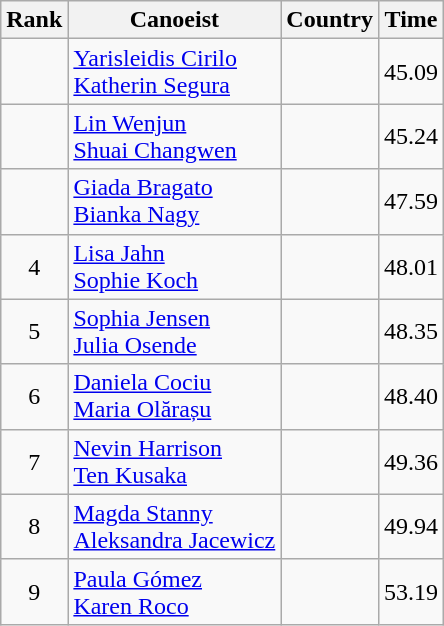<table class="wikitable" style="text-align:center">
<tr>
<th>Rank</th>
<th>Canoeist</th>
<th>Country</th>
<th>Time</th>
</tr>
<tr>
<td></td>
<td align="left"><a href='#'>Yarisleidis Cirilo</a><br><a href='#'>Katherin Segura</a></td>
<td align="left"></td>
<td>45.09</td>
</tr>
<tr>
<td></td>
<td align="left"><a href='#'>Lin Wenjun</a><br><a href='#'>Shuai Changwen</a></td>
<td align="left"></td>
<td>45.24</td>
</tr>
<tr>
<td></td>
<td align="left"><a href='#'>Giada Bragato</a><br><a href='#'>Bianka Nagy</a></td>
<td align="left"></td>
<td>47.59</td>
</tr>
<tr>
<td>4</td>
<td align="left"><a href='#'>Lisa Jahn</a><br><a href='#'>Sophie Koch</a></td>
<td align="left"></td>
<td>48.01</td>
</tr>
<tr>
<td>5</td>
<td align="left"><a href='#'>Sophia Jensen</a><br><a href='#'>Julia Osende</a></td>
<td align="left"></td>
<td>48.35</td>
</tr>
<tr>
<td>6</td>
<td align="left"><a href='#'>Daniela Cociu</a><br><a href='#'>Maria Olărașu</a></td>
<td align="left"></td>
<td>48.40</td>
</tr>
<tr>
<td>7</td>
<td align="left"><a href='#'>Nevin Harrison</a><br><a href='#'>Ten Kusaka</a></td>
<td align="left"></td>
<td>49.36</td>
</tr>
<tr>
<td>8</td>
<td align="left"><a href='#'>Magda Stanny</a><br><a href='#'>Aleksandra Jacewicz</a></td>
<td align="left"></td>
<td>49.94</td>
</tr>
<tr>
<td>9</td>
<td align="left"><a href='#'>Paula Gómez</a><br><a href='#'>Karen Roco</a></td>
<td align="left"></td>
<td>53.19</td>
</tr>
</table>
